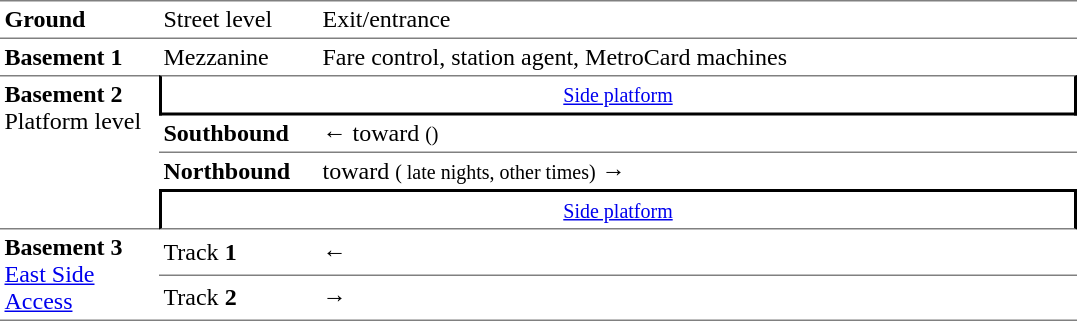<table border=0 cellspacing=0 cellpadding=3>
<tr>
<td style="border-bottom:solid 1px gray;border-top:solid 1px gray;" width=100><strong>Ground</strong></td>
<td style="border-top:solid 1px gray;border-bottom:solid 1px gray;" width=100>Street level</td>
<td style="border-top:solid 1px gray;border-bottom:solid 1px gray;" width=500>Exit/entrance</td>
</tr>
<tr>
<td><strong>Basement 1</strong></td>
<td>Mezzanine</td>
<td>Fare control, station agent, MetroCard machines<br></td>
</tr>
<tr>
<td style="border-top:solid 1px gray;border-bottom:solid 1px gray;" rowspan=4 valign=top><strong>Basement 2</strong><br>Platform level</td>
<td style="border-top:solid 1px gray;border-right:solid 2px black;border-left:solid 2px black;border-bottom:solid 2px black;text-align:center;" colspan=2><small><a href='#'>Side platform</a> </small></td>
</tr>
<tr>
<td style="border-bottom:solid 1px gray;"><span><strong>Southbound</strong></span></td>
<td style="border-bottom:solid 1px gray;">←  toward  <small>()</small></td>
</tr>
<tr>
<td><span><strong>Northbound</strong></span></td>
<td>  toward  <small>( late nights,  other times)</small> →</td>
</tr>
<tr>
<td style="border-top:solid 2px black;border-right:solid 2px black;border-left:solid 2px black;border-bottom:solid 1px gray;text-align:center;" colspan=2><small><a href='#'>Side platform</a> </small></td>
</tr>
<tr>
<td style="border-bottom:solid 1px gray;" rowspan=2 valign=top><strong>Basement 3</strong><br><a href='#'>East Side Access</a></td>
<td style="border-bottom:solid 1px gray;">Track <strong>1</strong></td>
<td style="border-bottom:solid 1px gray;">← </td>
</tr>
<tr>
<td style="border-bottom:solid 1px gray;">Track <strong>2</strong></td>
<td style="border-bottom:solid 1px gray;">  →</td>
</tr>
</table>
